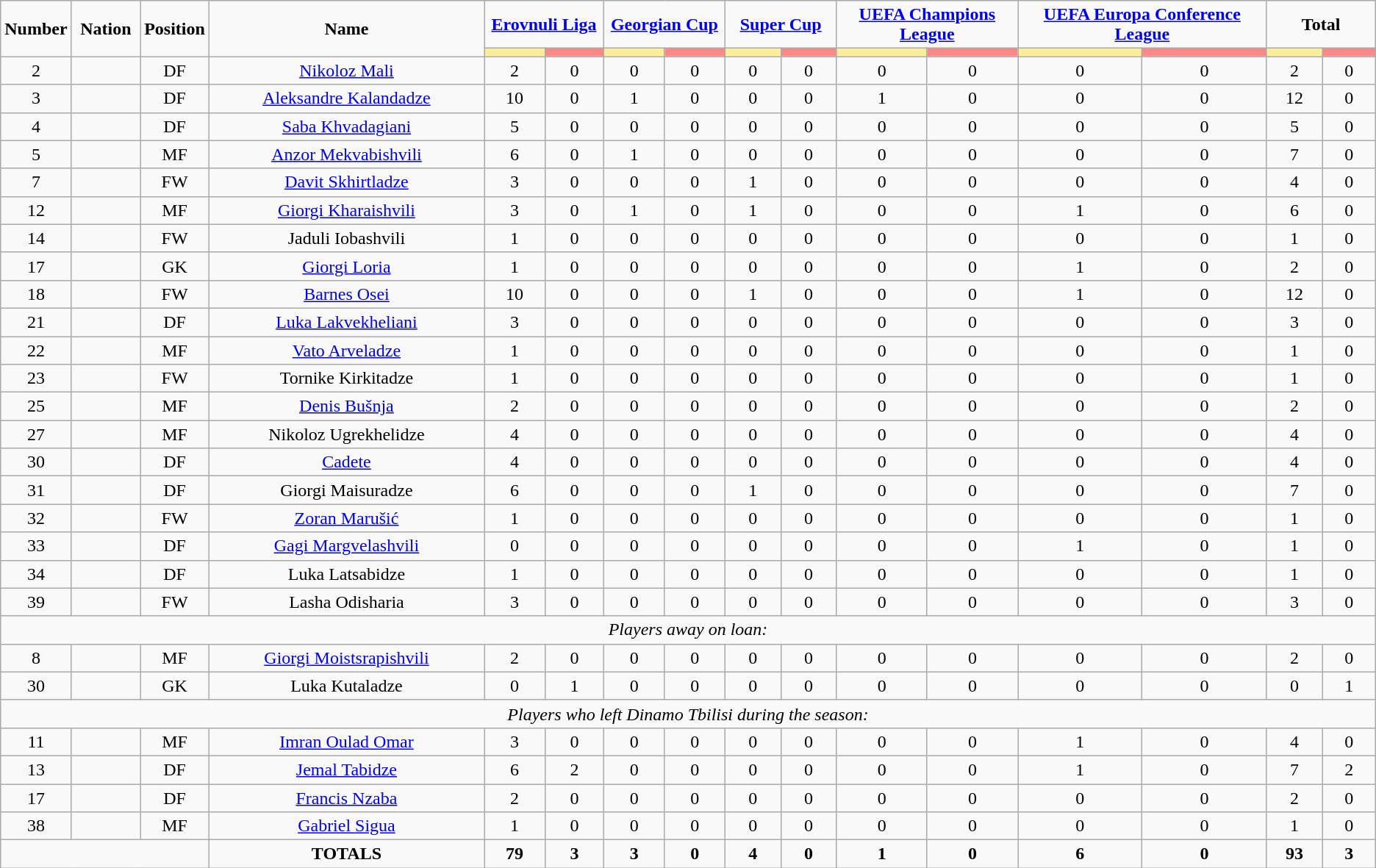<table class="wikitable" style="text-align:center;">
<tr>
<td rowspan="2"  style="width:5%; text-align:center;"><strong>Number</strong></td>
<td rowspan="2"  style="width:5%; text-align:center;"><strong>Nation</strong></td>
<td rowspan="2"  style="width:5%; text-align:center;"><strong>Position</strong></td>
<td rowspan="2"  style="width:20%; text-align:center;"><strong>Name</strong></td>
<td colspan="2" style="text-align:center;"><strong><a href='#'>Erovnuli Liga</a></strong></td>
<td colspan="2" style="text-align:center;"><strong><a href='#'>Georgian Cup</a></strong></td>
<td colspan="2" style="text-align:center;"><strong><a href='#'>Super Cup</a></strong></td>
<td colspan="2" style="text-align:center;"><strong><a href='#'>UEFA Champions League</a></strong></td>
<td colspan="2" style="text-align:center;"><strong><a href='#'>UEFA Europa Conference League</a></strong></td>
<td colspan="2" style="text-align:center;"><strong>Total</strong></td>
</tr>
<tr>
<th style="width:60px; background:#fe9;"></th>
<th style="width:60px; background:#ff8888;"></th>
<th style="width:60px; background:#fe9;"></th>
<th style="width:60px; background:#ff8888;"></th>
<th style="width:60px; background:#fe9;"></th>
<th style="width:60px; background:#ff8888;"></th>
<th style="width:100px; background:#fe9;"></th>
<th style="width:100px; background:#ff8888;"></th>
<th style="width:150px; background:#fe9;"></th>
<th style="width:150px; background:#ff8888;"></th>
<th style="width:60px; background:#fe9;"></th>
<th style="width:60px; background:#ff8888;"></th>
</tr>
<tr>
<td>2</td>
<td></td>
<td>DF</td>
<td><a href='#'>Nikoloz Mali</a></td>
<td>2</td>
<td>0</td>
<td>0</td>
<td>0</td>
<td>0</td>
<td>0</td>
<td>0</td>
<td>0</td>
<td>0</td>
<td>0</td>
<td>2</td>
<td>0</td>
</tr>
<tr>
<td>3</td>
<td></td>
<td>DF</td>
<td><a href='#'>Aleksandre Kalandadze</a></td>
<td>10</td>
<td>0</td>
<td>1</td>
<td>0</td>
<td>0</td>
<td>0</td>
<td>1</td>
<td>0</td>
<td>0</td>
<td>0</td>
<td>12</td>
<td>0</td>
</tr>
<tr>
<td>4</td>
<td></td>
<td>DF</td>
<td><a href='#'>Saba Khvadagiani</a></td>
<td>5</td>
<td>0</td>
<td>0</td>
<td>0</td>
<td>0</td>
<td>0</td>
<td>0</td>
<td>0</td>
<td>0</td>
<td>0</td>
<td>5</td>
<td>0</td>
</tr>
<tr>
<td>5</td>
<td></td>
<td>MF</td>
<td><a href='#'>Anzor Mekvabishvili</a></td>
<td>6</td>
<td>0</td>
<td>1</td>
<td>0</td>
<td>0</td>
<td>0</td>
<td>0</td>
<td>0</td>
<td>0</td>
<td>0</td>
<td>7</td>
<td>0</td>
</tr>
<tr>
<td>7</td>
<td></td>
<td>FW</td>
<td><a href='#'>Davit Skhirtladze</a></td>
<td>3</td>
<td>0</td>
<td>0</td>
<td>0</td>
<td>1</td>
<td>0</td>
<td>0</td>
<td>0</td>
<td>0</td>
<td>0</td>
<td>4</td>
<td>0</td>
</tr>
<tr>
<td>12</td>
<td></td>
<td>MF</td>
<td><a href='#'>Giorgi Kharaishvili</a></td>
<td>3</td>
<td>0</td>
<td>1</td>
<td>0</td>
<td>1</td>
<td>0</td>
<td>0</td>
<td>0</td>
<td>1</td>
<td>0</td>
<td>6</td>
<td>0</td>
</tr>
<tr>
<td>14</td>
<td></td>
<td>FW</td>
<td>Jaduli Iobashvili</td>
<td>1</td>
<td>0</td>
<td>0</td>
<td>0</td>
<td>0</td>
<td>0</td>
<td>0</td>
<td>0</td>
<td>0</td>
<td>0</td>
<td>1</td>
<td>0</td>
</tr>
<tr>
<td>17</td>
<td></td>
<td>GK</td>
<td><a href='#'>Giorgi Loria</a></td>
<td>1</td>
<td>0</td>
<td>0</td>
<td>0</td>
<td>0</td>
<td>0</td>
<td>0</td>
<td>0</td>
<td>1</td>
<td>0</td>
<td>2</td>
<td>0</td>
</tr>
<tr>
<td>18</td>
<td></td>
<td>FW</td>
<td><a href='#'>Barnes Osei</a></td>
<td>10</td>
<td>0</td>
<td>0</td>
<td>0</td>
<td>1</td>
<td>0</td>
<td>0</td>
<td>0</td>
<td>1</td>
<td>0</td>
<td>12</td>
<td>0</td>
</tr>
<tr>
<td>21</td>
<td></td>
<td>DF</td>
<td><a href='#'>Luka Lakvekheliani</a></td>
<td>3</td>
<td>0</td>
<td>0</td>
<td>0</td>
<td>0</td>
<td>0</td>
<td>0</td>
<td>0</td>
<td>0</td>
<td>0</td>
<td>3</td>
<td>0</td>
</tr>
<tr>
<td>22</td>
<td></td>
<td>MF</td>
<td><a href='#'>Vato Arveladze</a></td>
<td>1</td>
<td>0</td>
<td>0</td>
<td>0</td>
<td>0</td>
<td>0</td>
<td>0</td>
<td>0</td>
<td>0</td>
<td>0</td>
<td>1</td>
<td>0</td>
</tr>
<tr>
<td>23</td>
<td></td>
<td>FW</td>
<td>Tornike Kirkitadze</td>
<td>1</td>
<td>0</td>
<td>0</td>
<td>0</td>
<td>0</td>
<td>0</td>
<td>0</td>
<td>0</td>
<td>0</td>
<td>0</td>
<td>1</td>
<td>0</td>
</tr>
<tr>
<td>25</td>
<td></td>
<td>MF</td>
<td><a href='#'>Denis Bušnja</a></td>
<td>2</td>
<td>0</td>
<td>0</td>
<td>0</td>
<td>0</td>
<td>0</td>
<td>0</td>
<td>0</td>
<td>0</td>
<td>0</td>
<td>2</td>
<td>0</td>
</tr>
<tr>
<td>27</td>
<td></td>
<td>MF</td>
<td>Nikoloz Ugrekhelidze</td>
<td>4</td>
<td>0</td>
<td>0</td>
<td>0</td>
<td>0</td>
<td>0</td>
<td>0</td>
<td>0</td>
<td>0</td>
<td>0</td>
<td>4</td>
<td>0</td>
</tr>
<tr>
<td>30</td>
<td></td>
<td>DF</td>
<td><a href='#'>Cadete</a></td>
<td>4</td>
<td>0</td>
<td>0</td>
<td>0</td>
<td>0</td>
<td>0</td>
<td>0</td>
<td>0</td>
<td>0</td>
<td>0</td>
<td>4</td>
<td>0</td>
</tr>
<tr>
<td>31</td>
<td></td>
<td>DF</td>
<td>Giorgi Maisuradze</td>
<td>6</td>
<td>0</td>
<td>0</td>
<td>0</td>
<td>1</td>
<td>0</td>
<td>0</td>
<td>0</td>
<td>0</td>
<td>0</td>
<td>7</td>
<td>0</td>
</tr>
<tr>
<td>32</td>
<td></td>
<td>FW</td>
<td><a href='#'>Zoran Marušić</a></td>
<td>1</td>
<td>0</td>
<td>0</td>
<td>0</td>
<td>0</td>
<td>0</td>
<td>0</td>
<td>0</td>
<td>0</td>
<td>0</td>
<td>1</td>
<td>0</td>
</tr>
<tr>
<td>33</td>
<td></td>
<td>DF</td>
<td><a href='#'>Gagi Margvelashvili</a></td>
<td>0</td>
<td>0</td>
<td>0</td>
<td>0</td>
<td>0</td>
<td>0</td>
<td>0</td>
<td>0</td>
<td>1</td>
<td>0</td>
<td>1</td>
<td>0</td>
</tr>
<tr>
<td>34</td>
<td></td>
<td>DF</td>
<td>Luka Latsabidze</td>
<td>1</td>
<td>0</td>
<td>0</td>
<td>0</td>
<td>0</td>
<td>0</td>
<td>0</td>
<td>0</td>
<td>0</td>
<td>0</td>
<td>1</td>
<td>0</td>
</tr>
<tr>
<td>39</td>
<td></td>
<td>FW</td>
<td>Lasha Odisharia</td>
<td>3</td>
<td>0</td>
<td>0</td>
<td>0</td>
<td>0</td>
<td>0</td>
<td>0</td>
<td>0</td>
<td>0</td>
<td>0</td>
<td>3</td>
<td>0</td>
</tr>
<tr>
<td colspan="18"><em>Players away on loan:</em></td>
</tr>
<tr>
<td>8</td>
<td></td>
<td>MF</td>
<td><a href='#'>Giorgi Moistsrapishvili</a></td>
<td>2</td>
<td>0</td>
<td>0</td>
<td>0</td>
<td>0</td>
<td>0</td>
<td>0</td>
<td>0</td>
<td>0</td>
<td>0</td>
<td>2</td>
<td>0</td>
</tr>
<tr>
<td>30</td>
<td></td>
<td>GK</td>
<td>Luka Kutaladze</td>
<td>0</td>
<td>1</td>
<td>0</td>
<td>0</td>
<td>0</td>
<td>0</td>
<td>0</td>
<td>0</td>
<td>0</td>
<td>0</td>
<td>0</td>
<td>1</td>
</tr>
<tr>
<td colspan="18"><em>Players who left Dinamo Tbilisi during the season:</em></td>
</tr>
<tr>
<td>11</td>
<td></td>
<td>MF</td>
<td><a href='#'>Imran Oulad Omar</a></td>
<td>3</td>
<td>0</td>
<td>0</td>
<td>0</td>
<td>0</td>
<td>0</td>
<td>0</td>
<td>0</td>
<td>1</td>
<td>0</td>
<td>4</td>
<td>0</td>
</tr>
<tr>
<td>13</td>
<td></td>
<td>DF</td>
<td><a href='#'>Jemal Tabidze</a></td>
<td>6</td>
<td>2</td>
<td>0</td>
<td>0</td>
<td>0</td>
<td>0</td>
<td>0</td>
<td>0</td>
<td>1</td>
<td>0</td>
<td>7</td>
<td>2</td>
</tr>
<tr>
<td>17</td>
<td></td>
<td>DF</td>
<td><a href='#'>Francis Nzaba</a></td>
<td>2</td>
<td>0</td>
<td>0</td>
<td>0</td>
<td>0</td>
<td>0</td>
<td>0</td>
<td>0</td>
<td>0</td>
<td>0</td>
<td>2</td>
<td>0</td>
</tr>
<tr>
<td>38</td>
<td></td>
<td>MF</td>
<td><a href='#'>Gabriel Sigua</a></td>
<td>1</td>
<td>0</td>
<td>0</td>
<td>0</td>
<td>0</td>
<td>0</td>
<td>0</td>
<td>0</td>
<td>0</td>
<td>0</td>
<td>1</td>
<td>0</td>
</tr>
<tr>
<td colspan="3"></td>
<td><strong>TOTALS</strong></td>
<td><strong>79</strong></td>
<td><strong>3</strong></td>
<td><strong>3</strong></td>
<td><strong>0</strong></td>
<td><strong>4</strong></td>
<td><strong>0</strong></td>
<td><strong>1</strong></td>
<td><strong>0</strong></td>
<td><strong>6</strong></td>
<td><strong>0</strong></td>
<td><strong>93</strong></td>
<td><strong>3</strong></td>
</tr>
</table>
